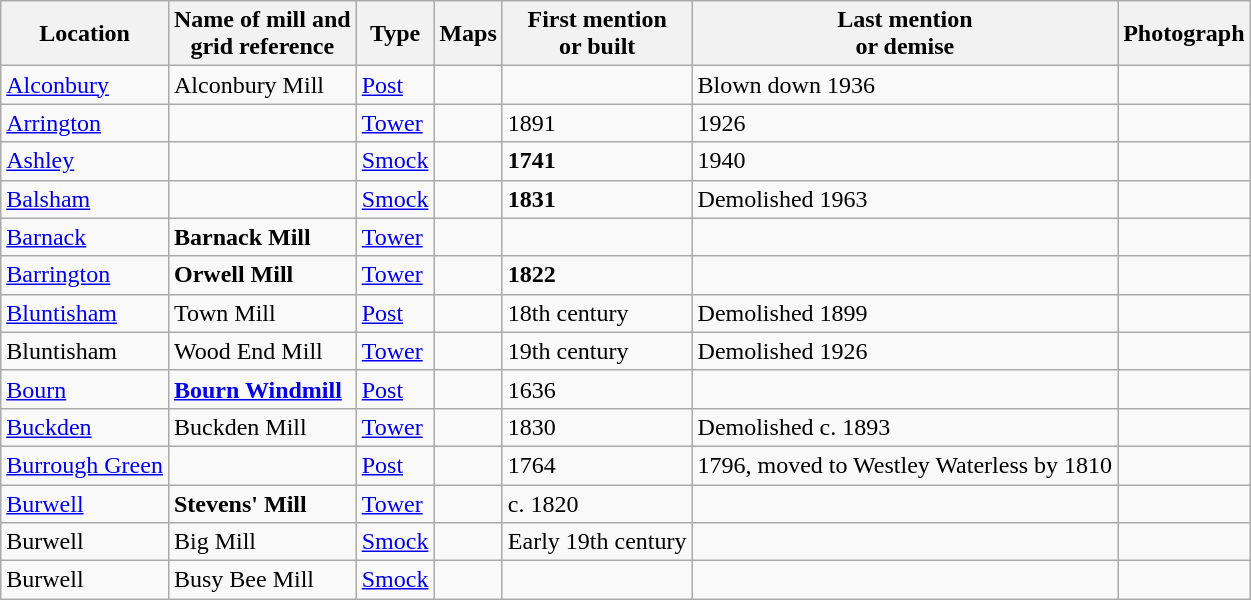<table class="wikitable">
<tr>
<th>Location</th>
<th>Name of mill and<br>grid reference</th>
<th>Type</th>
<th>Maps</th>
<th>First mention<br>or built</th>
<th>Last mention<br> or demise</th>
<th>Photograph</th>
</tr>
<tr>
<td><a href='#'>Alconbury</a></td>
<td>Alconbury Mill<br></td>
<td><a href='#'>Post</a></td>
<td></td>
<td></td>
<td>Blown down 1936</td>
<td></td>
</tr>
<tr>
<td><a href='#'>Arrington</a></td>
<td></td>
<td><a href='#'>Tower</a></td>
<td></td>
<td>1891</td>
<td>1926<br></td>
<td></td>
</tr>
<tr>
<td><a href='#'>Ashley</a></td>
<td></td>
<td><a href='#'>Smock</a></td>
<td></td>
<td><strong>1741</strong></td>
<td>1940<br></td>
<td></td>
</tr>
<tr>
<td><a href='#'>Balsham</a></td>
<td></td>
<td><a href='#'>Smock</a></td>
<td></td>
<td><strong>1831</strong></td>
<td>Demolished 1963<br></td>
<td></td>
</tr>
<tr>
<td><a href='#'>Barnack</a></td>
<td><strong>Barnack Mill</strong><br></td>
<td><a href='#'>Tower</a></td>
<td></td>
<td></td>
<td></td>
<td></td>
</tr>
<tr>
<td><a href='#'>Barrington</a></td>
<td><strong>Orwell Mill</strong><br></td>
<td><a href='#'>Tower</a></td>
<td></td>
<td><strong>1822</strong></td>
<td></td>
<td></td>
</tr>
<tr>
<td><a href='#'>Bluntisham</a></td>
<td>Town Mill<br></td>
<td><a href='#'>Post</a></td>
<td></td>
<td>18th century</td>
<td>Demolished 1899</td>
<td></td>
</tr>
<tr>
<td>Bluntisham</td>
<td>Wood End Mill<br></td>
<td><a href='#'>Tower</a></td>
<td></td>
<td>19th century</td>
<td>Demolished 1926</td>
<td></td>
</tr>
<tr>
<td><a href='#'>Bourn</a></td>
<td><strong><a href='#'>Bourn Windmill</a></strong><br></td>
<td><a href='#'>Post</a></td>
<td></td>
<td>1636</td>
<td></td>
<td></td>
</tr>
<tr>
<td><a href='#'>Buckden</a></td>
<td>Buckden Mill<br></td>
<td><a href='#'>Tower</a></td>
<td></td>
<td>1830</td>
<td>Demolished c. 1893<br></td>
<td></td>
</tr>
<tr>
<td><a href='#'>Burrough Green</a></td>
<td></td>
<td><a href='#'>Post</a></td>
<td></td>
<td>1764</td>
<td>1796, moved to Westley Waterless by 1810</td>
<td></td>
</tr>
<tr>
<td><a href='#'>Burwell</a></td>
<td><strong>Stevens' Mill</strong><br></td>
<td><a href='#'>Tower</a></td>
<td></td>
<td>c. 1820</td>
<td></td>
<td></td>
</tr>
<tr>
<td>Burwell</td>
<td>Big Mill<br></td>
<td><a href='#'>Smock</a></td>
<td></td>
<td>Early 19th century</td>
<td></td>
<td></td>
</tr>
<tr>
<td>Burwell</td>
<td>Busy Bee Mill<br></td>
<td><a href='#'>Smock</a></td>
<td></td>
<td></td>
<td></td>
<td></td>
</tr>
</table>
